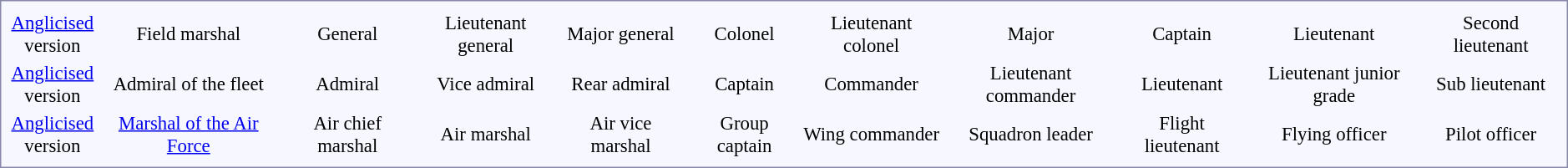<table style="border:1px solid #8888aa; background-color:#f7f8ff; padding:5px; font-size:95%; margin: 0px 12px 12px 0px;">
<tr style="text-align:center;">
<td><a href='#'>Anglicised</a><br>version</td>
<td colspan=2>Field marshal</td>
<td colspan=2>General</td>
<td colspan=2>Lieutenant general</td>
<td colspan=2>Major general</td>
<td colspan=2></td>
<td colspan=2>Colonel</td>
<td colspan=2>Lieutenant colonel</td>
<td colspan=2>Major</td>
<td colspan=2>Captain</td>
<td colspan=3>Lieutenant</td>
<td colspan=3>Second lieutenant<br></td>
</tr>
<tr style="text-align:center;">
<td><a href='#'>Anglicised</a><br>version</td>
<td colspan=2>Admiral of the fleet</td>
<td colspan=2>Admiral</td>
<td colspan=2>Vice admiral</td>
<td colspan=2>Rear admiral</td>
<td colspan=2></td>
<td colspan=2>Captain</td>
<td colspan=2>Commander</td>
<td colspan=2>Lieutenant commander</td>
<td colspan=2>Lieutenant</td>
<td colspan=3>Lieutenant junior grade</td>
<td colspan=3>Sub lieutenant<br></td>
</tr>
<tr style="text-align:center;">
<td><a href='#'>Anglicised</a><br>version</td>
<td colspan=2><a href='#'>Marshal of the Air Force</a></td>
<td colspan=2>Air chief marshal</td>
<td colspan=2>Air marshal</td>
<td colspan=2>Air vice marshal</td>
<td colspan=2></td>
<td colspan=2>Group captain</td>
<td colspan=2>Wing commander</td>
<td colspan=2>Squadron leader</td>
<td colspan=2>Flight lieutenant</td>
<td colspan=3>Flying officer</td>
<td colspan=3>Pilot officer<br></td>
</tr>
</table>
